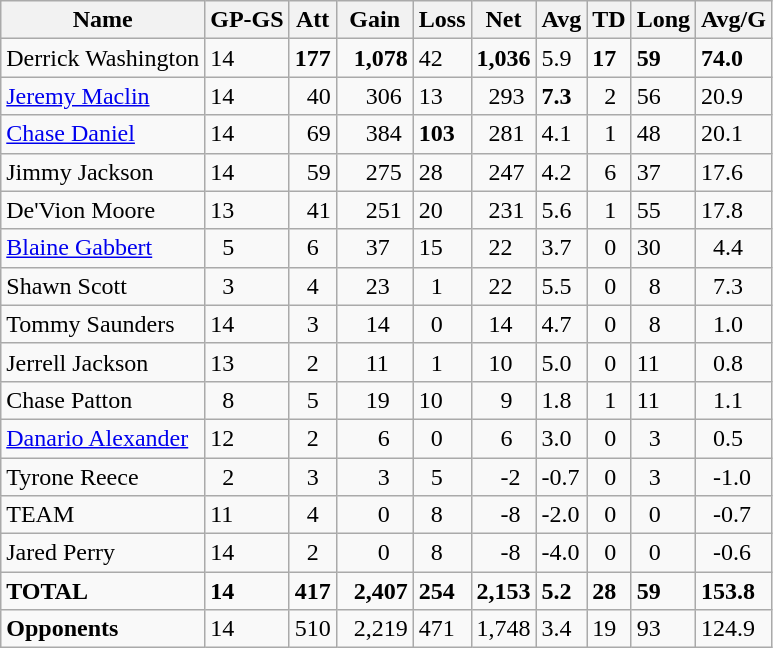<table class="wikitable sortable" style="white-space:nowrap;">
<tr>
<th>Name</th>
<th>GP-GS</th>
<th>Att</th>
<th>Gain</th>
<th>Loss</th>
<th>Net</th>
<th>Avg</th>
<th>TD</th>
<th>Long</th>
<th>Avg/G</th>
</tr>
<tr>
<td>Derrick Washington</td>
<td>14</td>
<td><strong>177</strong></td>
<td>   <strong>1,078</strong></td>
<td>42</td>
<td><strong>1,036</strong></td>
<td>5.9</td>
<td><strong>17</strong></td>
<td><strong>59</strong></td>
<td><strong>74.0</strong></td>
</tr>
<tr>
<td><a href='#'>Jeremy Maclin</a></td>
<td>14</td>
<td>  40</td>
<td>     306</td>
<td>13</td>
<td>  293</td>
<td><strong>7.3</strong></td>
<td>  2</td>
<td>56</td>
<td>20.9</td>
</tr>
<tr>
<td><a href='#'>Chase Daniel</a></td>
<td>14</td>
<td>  69</td>
<td>     384</td>
<td><strong>103</strong></td>
<td>  281</td>
<td>4.1</td>
<td>  1</td>
<td>48</td>
<td>20.1</td>
</tr>
<tr>
<td>Jimmy Jackson</td>
<td>14</td>
<td>  59</td>
<td>     275</td>
<td>28</td>
<td>  247</td>
<td>4.2</td>
<td>  6</td>
<td>37</td>
<td>17.6</td>
</tr>
<tr>
<td>De'Vion Moore</td>
<td>13</td>
<td>  41</td>
<td>     251</td>
<td>20</td>
<td>  231</td>
<td>5.6</td>
<td>  1</td>
<td>55</td>
<td>17.8</td>
</tr>
<tr>
<td><a href='#'>Blaine Gabbert</a></td>
<td>  5</td>
<td>   6</td>
<td>      37</td>
<td>15</td>
<td>   22</td>
<td>3.7</td>
<td>  0</td>
<td>30</td>
<td>  4.4</td>
</tr>
<tr>
<td>Shawn Scott</td>
<td>  3</td>
<td>   4</td>
<td>      23</td>
<td>   1</td>
<td>   22</td>
<td>5.5</td>
<td>  0</td>
<td>  8</td>
<td>  7.3</td>
</tr>
<tr>
<td>Tommy Saunders</td>
<td>14</td>
<td>   3</td>
<td>      14</td>
<td>  0</td>
<td>   14</td>
<td>4.7</td>
<td>  0</td>
<td>  8</td>
<td>  1.0</td>
</tr>
<tr>
<td>Jerrell Jackson</td>
<td>13</td>
<td>   2</td>
<td>      11</td>
<td>  1</td>
<td>   10</td>
<td>5.0</td>
<td>  0</td>
<td>11</td>
<td>  0.8</td>
</tr>
<tr>
<td>Chase Patton</td>
<td>  8</td>
<td>   5</td>
<td>      19</td>
<td>10</td>
<td>     9</td>
<td>1.8</td>
<td>  1</td>
<td>11</td>
<td>  1.1</td>
</tr>
<tr>
<td><a href='#'>Danario Alexander</a></td>
<td>12</td>
<td>   2</td>
<td>        6</td>
<td>  0</td>
<td>     6</td>
<td>3.0</td>
<td>  0</td>
<td>  3</td>
<td>  0.5</td>
</tr>
<tr>
<td>Tyrone Reece</td>
<td>  2</td>
<td>   3</td>
<td>        3</td>
<td>  5</td>
<td>     -2</td>
<td>-0.7</td>
<td>  0</td>
<td>  3</td>
<td>  -1.0</td>
</tr>
<tr>
<td>TEAM</td>
<td>11</td>
<td>   4</td>
<td>        0</td>
<td>  8</td>
<td>     -8</td>
<td>-2.0</td>
<td>  0</td>
<td>  0</td>
<td>  -0.7</td>
</tr>
<tr>
<td>Jared Perry</td>
<td>14</td>
<td>   2</td>
<td>        0</td>
<td>  8</td>
<td>     -8</td>
<td>-4.0</td>
<td>  0</td>
<td>  0</td>
<td>  -0.6</td>
</tr>
<tr>
<td><strong>TOTAL</strong></td>
<td><strong>14</strong></td>
<td><strong>417</strong></td>
<td>   <strong>2,407</strong></td>
<td><strong>254</strong></td>
<td><strong>2,153</strong></td>
<td><strong>5.2</strong></td>
<td><strong>28</strong></td>
<td><strong>59</strong></td>
<td><strong>153.8</strong></td>
</tr>
<tr>
<td><strong>Opponents</strong></td>
<td>14</td>
<td>510</td>
<td>   2,219</td>
<td>471</td>
<td>1,748</td>
<td>3.4</td>
<td>19</td>
<td>93</td>
<td>124.9</td>
</tr>
</table>
